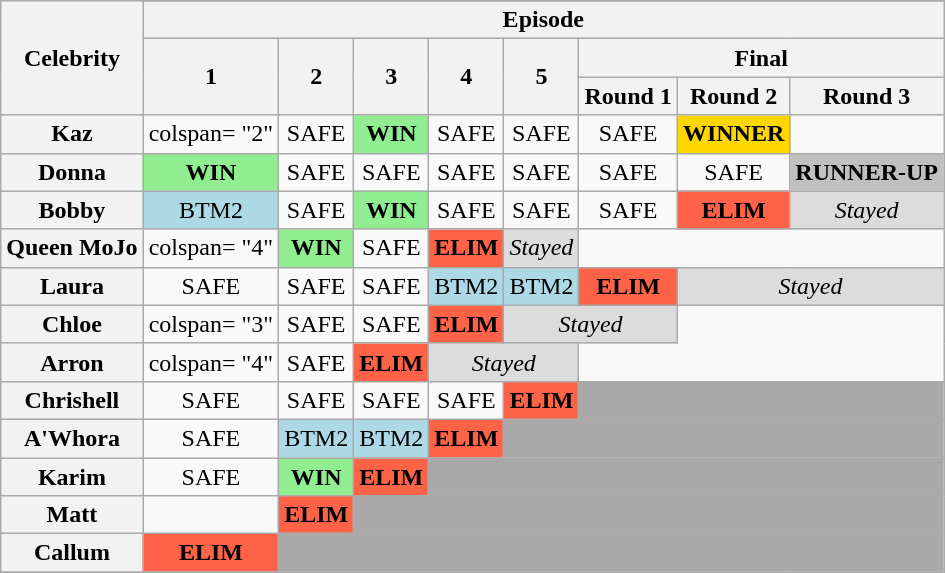<table class="wikitable plainrowheaders" style="text-align:center">
<tr>
<th scope="col" rowspan="4">Celebrity</th>
</tr>
<tr>
<th scope="col" colspan="10">Episode</th>
</tr>
<tr>
<th scope="col" rowspan="2">1</th>
<th scope="col" rowspan="2">2</th>
<th scope="col" rowspan="2">3</th>
<th scope="col" rowspan="2">4</th>
<th scope="col" rowspan="2">5</th>
<th scope="col" colspan="4">Final</th>
</tr>
<tr>
<th scope="col">Round 1</th>
<th scope="col">Round 2</th>
<th scope="col">Round 3</th>
</tr>
<tr>
<th>Kaz</th>
<td>colspan= "2" </td>
<td>SAFE</td>
<td style="background:lightgreen;"><strong>WIN</strong></td>
<td>SAFE</td>
<td>SAFE</td>
<td>SAFE</td>
<td style="background:gold;"><strong>WINNER</strong></td>
</tr>
<tr>
<th>Donna</th>
<td style="background:lightgreen;"><strong>WIN</strong></td>
<td>SAFE</td>
<td>SAFE</td>
<td>SAFE</td>
<td>SAFE</td>
<td>SAFE</td>
<td>SAFE</td>
<td style="background:silver;"><strong>RUNNER-UP</strong></td>
</tr>
<tr>
<th>Bobby</th>
<td style="background:lightblue;">BTM2</td>
<td>SAFE</td>
<td style="background:lightgreen;"><strong>WIN</strong></td>
<td>SAFE</td>
<td>SAFE</td>
<td>SAFE</td>
<td style="background:tomato;"><strong>ELIM</strong></td>
<td bgcolor="gainsboro"><em>Stayed</em></td>
</tr>
<tr>
<th>Queen MoJo</th>
<td>colspan= "4" </td>
<td style="background:lightgreen;"><strong>WIN</strong></td>
<td>SAFE</td>
<td style="background:tomato;"><strong>ELIM</strong></td>
<td bgcolor="gainsboro"><em>Stayed</em></td>
</tr>
<tr>
<th>Laura</th>
<td>SAFE</td>
<td>SAFE</td>
<td>SAFE</td>
<td style="background:lightblue;">BTM2</td>
<td style="background:lightblue;">BTM2</td>
<td style="background:tomato;"><strong>ELIM</strong></td>
<td colspan= "2" bgcolor="gainsboro"><em>Stayed</em></td>
</tr>
<tr>
<th>Chloe</th>
<td>colspan= "3" </td>
<td>SAFE</td>
<td>SAFE</td>
<td style="background:tomato;"><strong>ELIM</strong></td>
<td colspan= "2" bgcolor="gainsboro"><em>Stayed</em></td>
</tr>
<tr>
<th>Arron</th>
<td>colspan= "4" </td>
<td>SAFE</td>
<td style="background:tomato;"><strong>ELIM</strong></td>
<td colspan= "2" bgcolor="gainsboro"><em>Stayed</em></td>
</tr>
<tr>
<th>Chrishell</th>
<td>SAFE</td>
<td>SAFE</td>
<td>SAFE</td>
<td>SAFE</td>
<td style="background:tomato;"><strong>ELIM</strong></td>
<td colspan="3" bgcolor="darkgray"></td>
</tr>
<tr>
<th>A'Whora</th>
<td>SAFE</td>
<td style="background:lightblue;">BTM2</td>
<td style="background:lightblue;">BTM2</td>
<td style="background:tomato;"><strong>ELIM</strong></td>
<td colspan="4" bgcolor="darkgray"></td>
</tr>
<tr>
<th>Karim</th>
<td>SAFE</td>
<td style="background:lightgreen;"><strong>WIN</strong></td>
<td style="background:tomato;"><strong>ELIM</strong></td>
<td colspan="5" bgcolor="darkgray"></td>
</tr>
<tr>
<th>Matt</th>
<td></td>
<td style="background:tomato;"><strong>ELIM</strong></td>
<td colspan="6" bgcolor="darkgray"></td>
</tr>
<tr>
<th>Callum</th>
<td style="background:tomato;"><strong>ELIM</strong></td>
<td colspan="7" bgcolor="darkgray"></td>
</tr>
<tr>
</tr>
</table>
